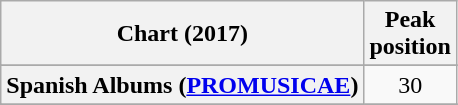<table class="wikitable sortable plainrowheaders" style="text-align:center">
<tr>
<th scope="col">Chart (2017)</th>
<th scope="col">Peak<br> position</th>
</tr>
<tr>
</tr>
<tr>
</tr>
<tr>
</tr>
<tr>
</tr>
<tr>
</tr>
<tr>
</tr>
<tr>
</tr>
<tr>
</tr>
<tr>
</tr>
<tr>
</tr>
<tr>
</tr>
<tr>
</tr>
<tr>
</tr>
<tr>
<th scope="row">Spanish Albums (<a href='#'>PROMUSICAE</a>)</th>
<td>30</td>
</tr>
<tr>
</tr>
<tr>
</tr>
<tr>
</tr>
<tr>
</tr>
<tr>
</tr>
</table>
